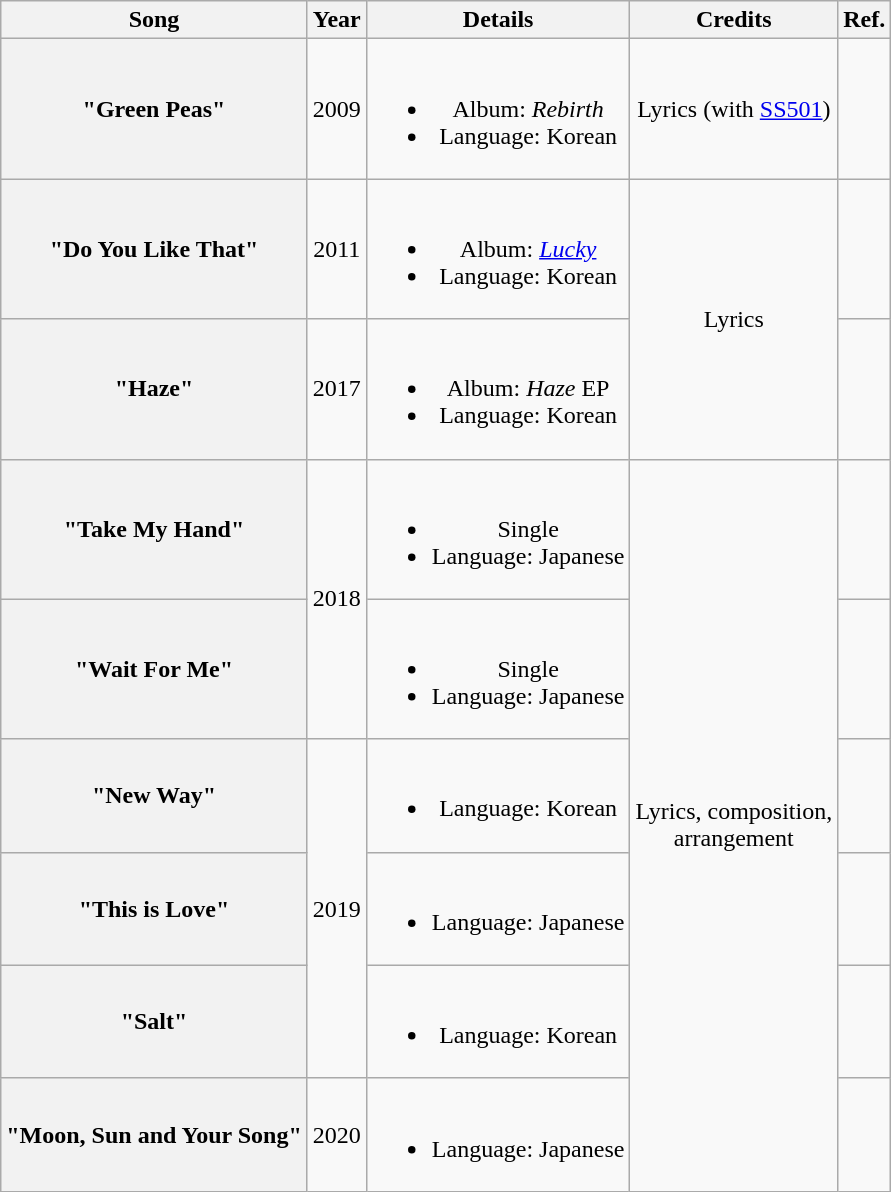<table class="wikitable plainrowheaders" style="text-align:center;">
<tr>
<th>Song</th>
<th>Year</th>
<th>Details</th>
<th>Credits</th>
<th>Ref.</th>
</tr>
<tr>
<th scope="row">"Green Peas"</th>
<td>2009</td>
<td><br><ul><li>Album: <em>Rebirth</em></li><li>Language: Korean</li></ul></td>
<td>Lyrics (with <a href='#'>SS501</a>)</td>
<td></td>
</tr>
<tr>
<th scope="row">"Do You Like That"</th>
<td>2011</td>
<td><br><ul><li>Album: <em><a href='#'>Lucky</a></em></li><li>Language: Korean</li></ul></td>
<td rowspan="2">Lyrics</td>
<td></td>
</tr>
<tr>
<th scope="row">"Haze"</th>
<td>2017</td>
<td><br><ul><li>Album: <em>Haze</em> EP</li><li>Language: Korean</li></ul></td>
<td></td>
</tr>
<tr>
<th scope="row">"Take My Hand"</th>
<td rowspan="2">2018</td>
<td><br><ul><li>Single</li><li>Language: Japanese</li></ul></td>
<td rowspan="6">Lyrics, composition, <br> arrangement</td>
<td></td>
</tr>
<tr>
<th scope=row>"Wait For Me"</th>
<td><br><ul><li>Single</li><li>Language: Japanese</li></ul></td>
<td></td>
</tr>
<tr>
<th scope="row">"New Way"</th>
<td rowspan="3">2019</td>
<td><br><ul><li>Language: Korean</li></ul></td>
<td></td>
</tr>
<tr>
<th scope=row>"This is Love"</th>
<td><br><ul><li>Language: Japanese</li></ul></td>
<td></td>
</tr>
<tr>
<th scope=row>"Salt"</th>
<td><br><ul><li>Language: Korean</li></ul></td>
<td></td>
</tr>
<tr>
<th scope="row">"Moon, Sun and Your Song"</th>
<td>2020</td>
<td><br><ul><li>Language: Japanese</li></ul></td>
<td></td>
</tr>
</table>
